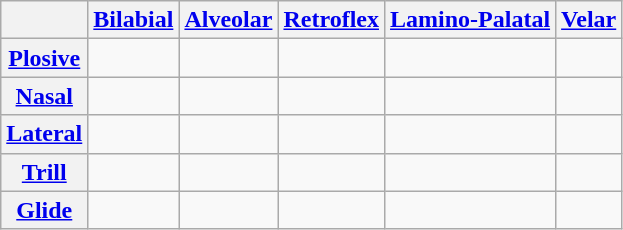<table class="wikitable" style="text-align:center">
<tr>
<th></th>
<th><a href='#'>Bilabial</a></th>
<th><a href='#'>Alveolar</a></th>
<th><a href='#'>Retroflex</a></th>
<th><a href='#'>Lamino-Palatal</a></th>
<th><a href='#'>Velar</a></th>
</tr>
<tr>
<th><a href='#'>Plosive</a></th>
<td> </td>
<td> </td>
<td> </td>
<td> </td>
<td> </td>
</tr>
<tr>
<th><a href='#'>Nasal</a></th>
<td></td>
<td></td>
<td> </td>
<td> </td>
<td> </td>
</tr>
<tr>
<th><a href='#'>Lateral</a></th>
<td></td>
<td></td>
<td> </td>
<td> </td>
<td></td>
</tr>
<tr>
<th><a href='#'>Trill</a></th>
<td></td>
<td> </td>
<td></td>
<td></td>
<td></td>
</tr>
<tr>
<th><a href='#'>Glide</a></th>
<td></td>
<td></td>
<td> </td>
<td> </td>
<td></td>
</tr>
</table>
